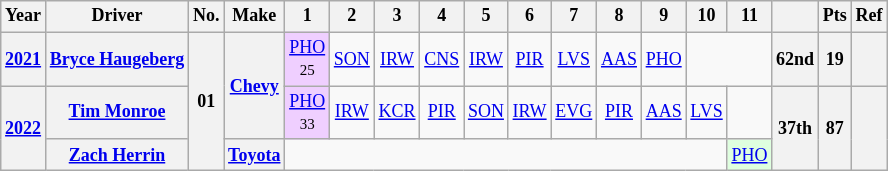<table class="wikitable" style="text-align:center; font-size:75%">
<tr>
<th>Year</th>
<th>Driver</th>
<th>No.</th>
<th>Make</th>
<th>1</th>
<th>2</th>
<th>3</th>
<th>4</th>
<th>5</th>
<th>6</th>
<th>7</th>
<th>8</th>
<th>9</th>
<th>10</th>
<th>11</th>
<th></th>
<th>Pts</th>
<th>Ref</th>
</tr>
<tr>
<th><a href='#'>2021</a></th>
<th><a href='#'>Bryce Haugeberg</a></th>
<th rowspan="3">01</th>
<th rowspan=2><a href='#'>Chevy</a></th>
<td style="background:#EFCFFF;"><a href='#'>PHO</a><br><small>25</small></td>
<td><a href='#'>SON</a></td>
<td><a href='#'>IRW</a></td>
<td><a href='#'>CNS</a></td>
<td><a href='#'>IRW</a></td>
<td><a href='#'>PIR</a></td>
<td><a href='#'>LVS</a></td>
<td><a href='#'>AAS</a></td>
<td><a href='#'>PHO</a></td>
<td colspan=2></td>
<th>62nd</th>
<th>19</th>
<th></th>
</tr>
<tr>
<th rowspan="2"><a href='#'>2022</a></th>
<th><a href='#'>Tim Monroe</a></th>
<td style="background:#EFCFFF;"><a href='#'>PHO</a><br><small>33</small></td>
<td><a href='#'>IRW</a></td>
<td><a href='#'>KCR</a></td>
<td><a href='#'>PIR</a></td>
<td><a href='#'>SON</a></td>
<td><a href='#'>IRW</a></td>
<td><a href='#'>EVG</a></td>
<td><a href='#'>PIR</a></td>
<td><a href='#'>AAS</a></td>
<td><a href='#'>LVS</a></td>
<td></td>
<th rowspan="2">37th</th>
<th rowspan="2">87</th>
<th rowspan="2"></th>
</tr>
<tr>
<th><a href='#'>Zach Herrin</a></th>
<th><a href='#'>Toyota</a></th>
<td colspan="10"></td>
<td style="background:#DFFFDF;"><a href='#'>PHO</a> <br></td>
</tr>
</table>
